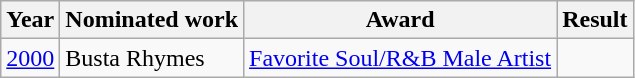<table class="wikitable">
<tr>
<th>Year</th>
<th>Nominated work</th>
<th>Award</th>
<th>Result</th>
</tr>
<tr>
<td align=center><a href='#'>2000</a></td>
<td>Busta Rhymes</td>
<td><a href='#'>Favorite Soul/R&B Male Artist</a></td>
<td></td>
</tr>
</table>
